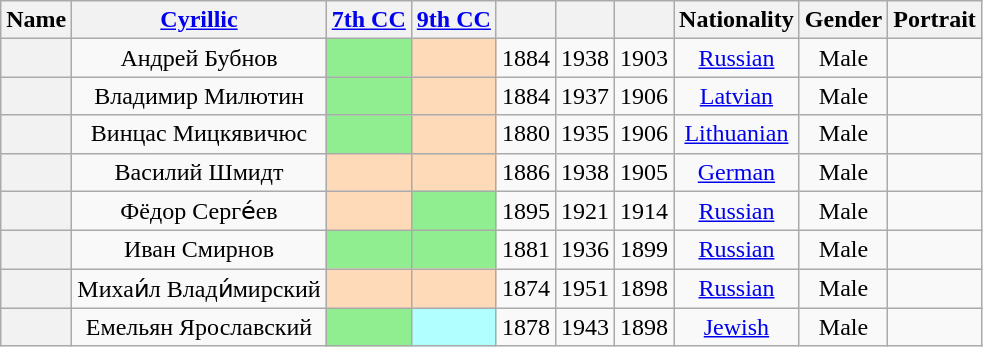<table class="wikitable sortable" style=text-align:center>
<tr>
<th scope="col">Name</th>
<th scope="col" class="unsortable"><a href='#'>Cyrillic</a></th>
<th scope="col"><a href='#'>7th CC</a></th>
<th scope="col"><a href='#'>9th CC</a></th>
<th scope="col"></th>
<th scope="col"></th>
<th scope="col"></th>
<th scope="col">Nationality</th>
<th scope="col">Gender</th>
<th scope="col" class="unsortable">Portrait</th>
</tr>
<tr>
<th align="center" scope="row" style="font-weight:normal;"></th>
<td>Андрей Бубнов</td>
<td bgcolor = LightGreen></td>
<td bgcolor = PeachPuff></td>
<td>1884</td>
<td>1938</td>
<td>1903</td>
<td><a href='#'>Russian</a></td>
<td>Male</td>
<td></td>
</tr>
<tr>
<th align="center" scope="row" style="font-weight:normal;"></th>
<td>Владимир Милютин</td>
<td bgcolor = LightGreen></td>
<td bgcolor = PeachPuff></td>
<td>1884</td>
<td>1937</td>
<td>1906</td>
<td><a href='#'>Latvian</a></td>
<td>Male</td>
<td></td>
</tr>
<tr>
<th align="center" scope="row" style="font-weight:normal;"></th>
<td>Винцас Мицкявичюс</td>
<td bgcolor = LightGreen></td>
<td bgcolor = PeachPuff></td>
<td>1880</td>
<td>1935</td>
<td>1906</td>
<td><a href='#'>Lithuanian</a></td>
<td>Male</td>
<td></td>
</tr>
<tr>
<th align="center" scope="row" style="font-weight:normal;"></th>
<td>Василий Шмидт</td>
<td bgcolor = PeachPuff></td>
<td bgcolor = PeachPuff></td>
<td>1886</td>
<td>1938</td>
<td>1905</td>
<td><a href='#'>German</a></td>
<td>Male</td>
<td></td>
</tr>
<tr>
<th align="center" scope="row" style="font-weight:normal;"></th>
<td>Фёдор Серге́ев</td>
<td bgcolor = PeachPuff></td>
<td bgcolor = LightGreen></td>
<td>1895</td>
<td>1921</td>
<td>1914</td>
<td><a href='#'>Russian</a></td>
<td>Male</td>
<td></td>
</tr>
<tr>
<th align="center" scope="row" style="font-weight:normal;"></th>
<td>Иван Смирнов</td>
<td bgcolor = LightGreen></td>
<td bgcolor = LightGreen></td>
<td>1881</td>
<td>1936</td>
<td>1899</td>
<td><a href='#'>Russian</a></td>
<td>Male</td>
<td></td>
</tr>
<tr>
<th align="center" scope="row" style="font-weight:normal;"></th>
<td>Михаи́л Влади́мирский</td>
<td bgcolor = PeachPuff></td>
<td bgcolor = PeachPuff></td>
<td>1874</td>
<td>1951</td>
<td>1898</td>
<td><a href='#'>Russian</a></td>
<td>Male</td>
<td></td>
</tr>
<tr>
<th align="center" scope="row" style="font-weight:normal;"></th>
<td>Емельян Ярославский</td>
<td bgcolor = LightGreen></td>
<td bgcolor = #B2FFFF></td>
<td>1878</td>
<td>1943</td>
<td>1898</td>
<td><a href='#'>Jewish</a></td>
<td>Male</td>
<td></td>
</tr>
</table>
